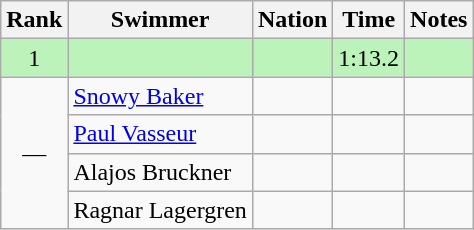<table class="wikitable sortable" style="text-align:center">
<tr>
<th>Rank</th>
<th>Swimmer</th>
<th>Nation</th>
<th>Time</th>
<th>Notes</th>
</tr>
<tr bgcolor=BBF3BB>
<td>1</td>
<td align=left></td>
<td align=left></td>
<td>1:13.2</td>
<td></td>
</tr>
<tr>
<td rowspan=4 data-sort-value=2>—</td>
<td align=left data-sort-value="Baker, Snowy"><a href='#'>Snowy Baker</a></td>
<td align=left></td>
<td></td>
<td></td>
</tr>
<tr>
<td align=left data-sort-value="Vasseur, Paul"><a href='#'>Paul Vasseur</a></td>
<td align=left></td>
<td></td>
<td></td>
</tr>
<tr>
<td align=left data-sort-value="Bruckner, Alajos">Alajos Bruckner</td>
<td align=left></td>
<td></td>
<td></td>
</tr>
<tr>
<td align=left data-sort-value="Lagergren, Ragnar">Ragnar Lagergren</td>
<td align=left></td>
<td></td>
<td></td>
</tr>
</table>
